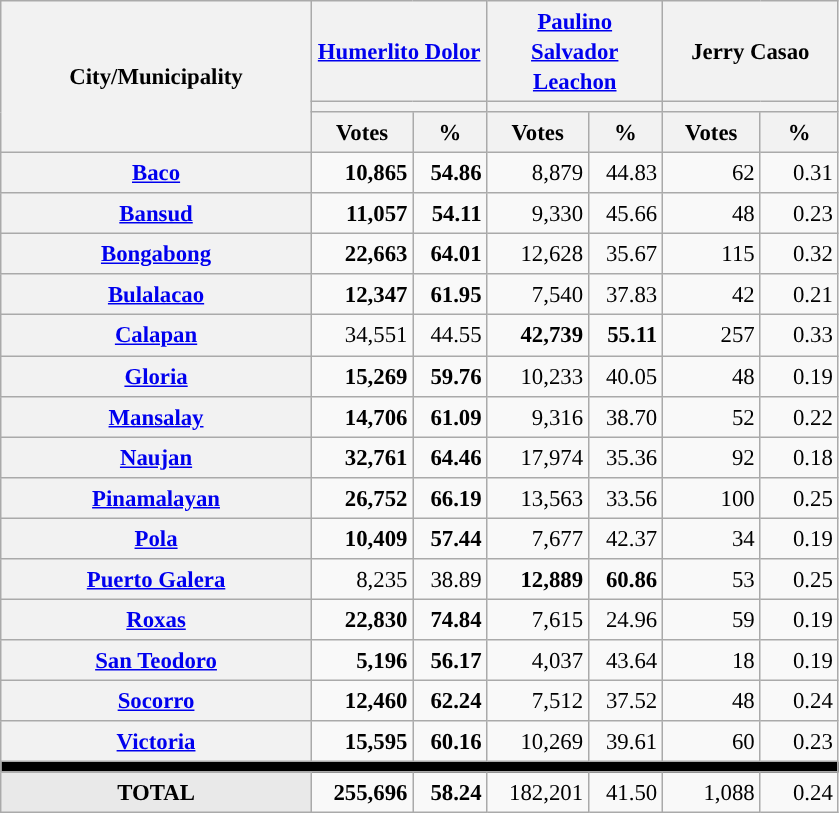<table class="wikitable collapsible collapsed" style="text-align:right; font-size:95%; line-height:20px;">
<tr>
<th rowspan="3" width="200">City/Municipality</th>
<th colspan="2" width="110"><a href='#'>Humerlito Dolor</a></th>
<th colspan="2" width="110"><a href='#'>Paulino Salvador Leachon</a></th>
<th colspan="2" width="110">Jerry Casao</th>
</tr>
<tr>
<th colspan="2" style="background:"></th>
<th colspan="2" style="background:"></th>
<th colspan="2" style="background:"></th>
</tr>
<tr>
<th>Votes</th>
<th>%</th>
<th>Votes</th>
<th>%</th>
<th>Votes</th>
<th>%</th>
</tr>
<tr>
<th scope="row"><a href='#'>Baco</a></th>
<td style="background:#"><strong>10,865</strong></td>
<td style="background:#"><strong>54.86</strong></td>
<td>8,879</td>
<td>44.83</td>
<td>62</td>
<td>0.31</td>
</tr>
<tr>
<th scope="row"><a href='#'>Bansud</a></th>
<td style="background:#"><strong>11,057</strong></td>
<td style="background:#"><strong>54.11</strong></td>
<td>9,330</td>
<td>45.66</td>
<td>48</td>
<td>0.23</td>
</tr>
<tr>
<th scope="row"><a href='#'>Bongabong</a></th>
<td style="background:#"><strong>22,663</strong></td>
<td style="background:#"><strong>64.01</strong></td>
<td>12,628</td>
<td>35.67</td>
<td>115</td>
<td>0.32</td>
</tr>
<tr>
<th scope="row"><a href='#'>Bulalacao</a></th>
<td style="background:#"><strong>12,347</strong></td>
<td style="background:#"><strong>61.95</strong></td>
<td>7,540</td>
<td>37.83</td>
<td>42</td>
<td>0.21</td>
</tr>
<tr>
<th scope="row"><a href='#'>Calapan</a></th>
<td>34,551</td>
<td>44.55</td>
<td style="background-color:#"><strong>42,739</strong></td>
<td style="background-color:#"><strong>55.11</strong></td>
<td>257</td>
<td>0.33</td>
</tr>
<tr>
<th scope="row"><a href='#'>Gloria</a></th>
<td style="background:#"><strong>15,269</strong></td>
<td style="background:#"><strong>59.76</strong></td>
<td>10,233</td>
<td>40.05</td>
<td>48</td>
<td>0.19</td>
</tr>
<tr>
<th scope="row"><a href='#'>Mansalay</a></th>
<td style="background:#"><strong>14,706</strong></td>
<td style="background:#"><strong>61.09</strong></td>
<td>9,316</td>
<td>38.70</td>
<td>52</td>
<td>0.22</td>
</tr>
<tr>
<th scope="row"><a href='#'>Naujan</a></th>
<td style="background:#"><strong>32,761</strong></td>
<td style="background:#"><strong>64.46</strong></td>
<td>17,974</td>
<td>35.36</td>
<td>92</td>
<td>0.18</td>
</tr>
<tr>
<th scope="row"><a href='#'>Pinamalayan</a></th>
<td style="background:#"><strong>26,752</strong></td>
<td style="background:#"><strong>66.19</strong></td>
<td>13,563</td>
<td>33.56</td>
<td>100</td>
<td>0.25</td>
</tr>
<tr>
<th scope="row"><a href='#'>Pola</a></th>
<td style="background:#"><strong>10,409</strong></td>
<td style="background:#"><strong>57.44</strong></td>
<td>7,677</td>
<td>42.37</td>
<td>34</td>
<td>0.19</td>
</tr>
<tr>
<th scope="row"><a href='#'>Puerto Galera</a></th>
<td>8,235</td>
<td>38.89</td>
<td style="background-color:#"><strong>12,889</strong></td>
<td style="background-color:#"><strong>60.86</strong></td>
<td>53</td>
<td>0.25</td>
</tr>
<tr>
<th scope="row"><a href='#'>Roxas</a></th>
<td style="background:#"><strong>22,830</strong></td>
<td style="background:#"><strong>74.84</strong></td>
<td>7,615</td>
<td>24.96</td>
<td>59</td>
<td>0.19</td>
</tr>
<tr>
<th scope="row"><a href='#'>San Teodoro</a></th>
<td style="background:#"><strong>5,196</strong></td>
<td style="background:#"><strong>56.17</strong></td>
<td>4,037</td>
<td>43.64</td>
<td>18</td>
<td>0.19</td>
</tr>
<tr>
<th scope="row"><a href='#'>Socorro</a></th>
<td style="background:#"><strong>12,460</strong></td>
<td style="background:#"><strong>62.24</strong></td>
<td>7,512</td>
<td>37.52</td>
<td>48</td>
<td>0.24</td>
</tr>
<tr>
<th scope="row"><a href='#'>Victoria</a></th>
<td style="background:#"><strong>15,595</strong></td>
<td style="background:#"><strong>60.16</strong></td>
<td>10,269</td>
<td>39.61</td>
<td>60</td>
<td>0.23</td>
</tr>
<tr>
<td colspan=7 bgcolor=black></td>
</tr>
<tr>
<td style="background:#E9E9E9;" align="center"><strong>TOTAL</strong></td>
<td style="background:#"><strong>255,696</strong></td>
<td style="background:#"><strong>58.24</strong></td>
<td>182,201</td>
<td>41.50</td>
<td>1,088</td>
<td>0.24</td>
</tr>
</table>
